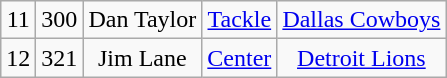<table class="wikitable" style="text-align:center">
<tr>
<td>11</td>
<td>300</td>
<td>Dan Taylor</td>
<td><a href='#'>Tackle</a></td>
<td><a href='#'>Dallas Cowboys</a></td>
</tr>
<tr>
<td>12</td>
<td>321</td>
<td>Jim Lane</td>
<td><a href='#'>Center</a></td>
<td><a href='#'>Detroit Lions</a></td>
</tr>
</table>
